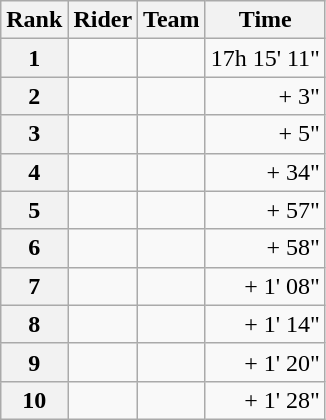<table class="wikitable" margin-bottom:0;">
<tr>
<th scope="col">Rank</th>
<th scope="col">Rider</th>
<th scope="col">Team</th>
<th scope="col">Time</th>
</tr>
<tr>
<th scope="row">1</th>
<td> </td>
<td></td>
<td align="right">17h 15' 11"</td>
</tr>
<tr>
<th scope="row">2</th>
<td></td>
<td></td>
<td align="right">+ 3"</td>
</tr>
<tr>
<th scope="row">3</th>
<td></td>
<td></td>
<td align="right">+ 5"</td>
</tr>
<tr>
<th scope="row">4</th>
<td></td>
<td></td>
<td align="right">+ 34"</td>
</tr>
<tr>
<th scope="row">5</th>
<td></td>
<td></td>
<td align="right">+ 57"</td>
</tr>
<tr>
<th scope="row">6</th>
<td></td>
<td></td>
<td align="right">+ 58"</td>
</tr>
<tr>
<th scope="row">7</th>
<td></td>
<td></td>
<td align="right">+ 1' 08"</td>
</tr>
<tr>
<th scope="row">8</th>
<td></td>
<td></td>
<td align="right">+ 1' 14"</td>
</tr>
<tr>
<th scope="row">9</th>
<td></td>
<td></td>
<td align="right">+ 1' 20"</td>
</tr>
<tr>
<th scope="row">10</th>
<td></td>
<td></td>
<td align="right">+ 1' 28"</td>
</tr>
</table>
